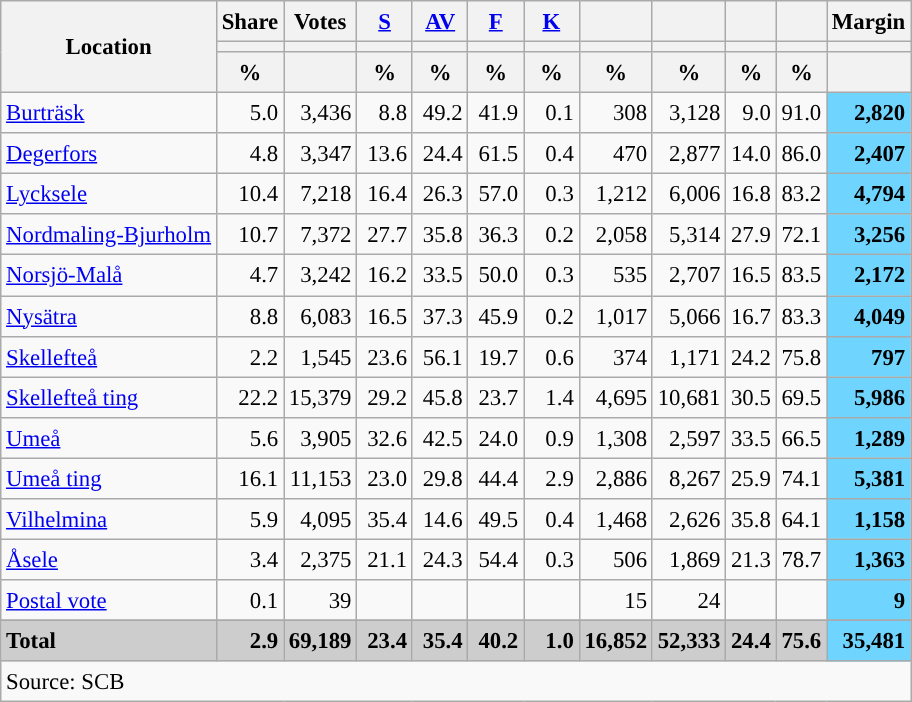<table class="wikitable sortable" style="text-align:right; font-size:95%; line-height:20px;">
<tr>
<th rowspan="3">Location</th>
<th>Share</th>
<th>Votes</th>
<th width="30px" class="unsortable"><a href='#'>S</a></th>
<th width="30px" class="unsortable"><a href='#'>AV</a></th>
<th width="30px" class="unsortable"><a href='#'>F</a></th>
<th width="30px" class="unsortable"><a href='#'>K</a></th>
<th></th>
<th></th>
<th></th>
<th></th>
<th>Margin</th>
</tr>
<tr>
<th></th>
<th></th>
<th style="background:"></th>
<th style="background:"></th>
<th style="background:"></th>
<th style="background:"></th>
<th style="background:"></th>
<th style="background:"></th>
<th style="background:"></th>
<th style="background:"></th>
<th></th>
</tr>
<tr>
<th data-sort-type="number">%</th>
<th></th>
<th data-sort-type="number">%</th>
<th data-sort-type="number">%</th>
<th data-sort-type="number">%</th>
<th data-sort-type="number">%</th>
<th data-sort-type="number">%</th>
<th data-sort-type="number">%</th>
<th data-sort-type="number">%</th>
<th data-sort-type="number">%</th>
<th></th>
</tr>
<tr>
<td align=left><a href='#'>Burträsk</a></td>
<td>5.0</td>
<td>3,436</td>
<td>8.8</td>
<td>49.2</td>
<td>41.9</td>
<td>0.1</td>
<td>308</td>
<td>3,128</td>
<td>9.0</td>
<td>91.0</td>
<td bgcolor=#6fd5fe><strong>2,820</strong></td>
</tr>
<tr>
<td align=left><a href='#'>Degerfors</a></td>
<td>4.8</td>
<td>3,347</td>
<td>13.6</td>
<td>24.4</td>
<td>61.5</td>
<td>0.4</td>
<td>470</td>
<td>2,877</td>
<td>14.0</td>
<td>86.0</td>
<td bgcolor=#6fd5fe><strong>2,407</strong></td>
</tr>
<tr>
<td align=left><a href='#'>Lycksele</a></td>
<td>10.4</td>
<td>7,218</td>
<td>16.4</td>
<td>26.3</td>
<td>57.0</td>
<td>0.3</td>
<td>1,212</td>
<td>6,006</td>
<td>16.8</td>
<td>83.2</td>
<td bgcolor=#6fd5fe><strong>4,794</strong></td>
</tr>
<tr>
<td align=left><a href='#'>Nordmaling-Bjurholm</a></td>
<td>10.7</td>
<td>7,372</td>
<td>27.7</td>
<td>35.8</td>
<td>36.3</td>
<td>0.2</td>
<td>2,058</td>
<td>5,314</td>
<td>27.9</td>
<td>72.1</td>
<td bgcolor=#6fd5fe><strong>3,256</strong></td>
</tr>
<tr>
<td align=left><a href='#'>Norsjö-Malå</a></td>
<td>4.7</td>
<td>3,242</td>
<td>16.2</td>
<td>33.5</td>
<td>50.0</td>
<td>0.3</td>
<td>535</td>
<td>2,707</td>
<td>16.5</td>
<td>83.5</td>
<td bgcolor=#6fd5fe><strong>2,172</strong></td>
</tr>
<tr>
<td align=left><a href='#'>Nysätra</a></td>
<td>8.8</td>
<td>6,083</td>
<td>16.5</td>
<td>37.3</td>
<td>45.9</td>
<td>0.2</td>
<td>1,017</td>
<td>5,066</td>
<td>16.7</td>
<td>83.3</td>
<td bgcolor=#6fd5fe><strong>4,049</strong></td>
</tr>
<tr>
<td align=left><a href='#'>Skellefteå</a></td>
<td>2.2</td>
<td>1,545</td>
<td>23.6</td>
<td>56.1</td>
<td>19.7</td>
<td>0.6</td>
<td>374</td>
<td>1,171</td>
<td>24.2</td>
<td>75.8</td>
<td bgcolor=#6fd5fe><strong>797</strong></td>
</tr>
<tr>
<td align=left><a href='#'>Skellefteå ting</a></td>
<td>22.2</td>
<td>15,379</td>
<td>29.2</td>
<td>45.8</td>
<td>23.7</td>
<td>1.4</td>
<td>4,695</td>
<td>10,681</td>
<td>30.5</td>
<td>69.5</td>
<td bgcolor=#6fd5fe><strong>5,986</strong></td>
</tr>
<tr>
<td align=left><a href='#'>Umeå</a></td>
<td>5.6</td>
<td>3,905</td>
<td>32.6</td>
<td>42.5</td>
<td>24.0</td>
<td>0.9</td>
<td>1,308</td>
<td>2,597</td>
<td>33.5</td>
<td>66.5</td>
<td bgcolor=#6fd5fe><strong>1,289</strong></td>
</tr>
<tr>
<td align=left><a href='#'>Umeå ting</a></td>
<td>16.1</td>
<td>11,153</td>
<td>23.0</td>
<td>29.8</td>
<td>44.4</td>
<td>2.9</td>
<td>2,886</td>
<td>8,267</td>
<td>25.9</td>
<td>74.1</td>
<td bgcolor=#6fd5fe><strong>5,381</strong></td>
</tr>
<tr>
<td align=left><a href='#'>Vilhelmina</a></td>
<td>5.9</td>
<td>4,095</td>
<td>35.4</td>
<td>14.6</td>
<td>49.5</td>
<td>0.4</td>
<td>1,468</td>
<td>2,626</td>
<td>35.8</td>
<td>64.1</td>
<td bgcolor=#6fd5fe><strong>1,158</strong></td>
</tr>
<tr>
<td align=left><a href='#'>Åsele</a></td>
<td>3.4</td>
<td>2,375</td>
<td>21.1</td>
<td>24.3</td>
<td>54.4</td>
<td>0.3</td>
<td>506</td>
<td>1,869</td>
<td>21.3</td>
<td>78.7</td>
<td bgcolor=#6fd5fe><strong>1,363</strong></td>
</tr>
<tr>
<td align=left><a href='#'>Postal vote</a></td>
<td>0.1</td>
<td>39</td>
<td></td>
<td></td>
<td></td>
<td></td>
<td>15</td>
<td>24</td>
<td></td>
<td></td>
<td bgcolor=#6fd5fe><strong>9</strong></td>
</tr>
<tr>
</tr>
<tr style="background:#CDCDCD;">
<td align=left><strong>Total</strong></td>
<td><strong>2.9</strong></td>
<td><strong>69,189</strong></td>
<td><strong>23.4</strong></td>
<td><strong>35.4</strong></td>
<td><strong>40.2</strong></td>
<td><strong>1.0</strong></td>
<td><strong>16,852</strong></td>
<td><strong>52,333</strong></td>
<td><strong>24.4</strong></td>
<td><strong>75.6</strong></td>
<td bgcolor=#6fd5fe><strong>35,481</strong></td>
</tr>
<tr>
<td align=left colspan=12>Source: SCB </td>
</tr>
</table>
